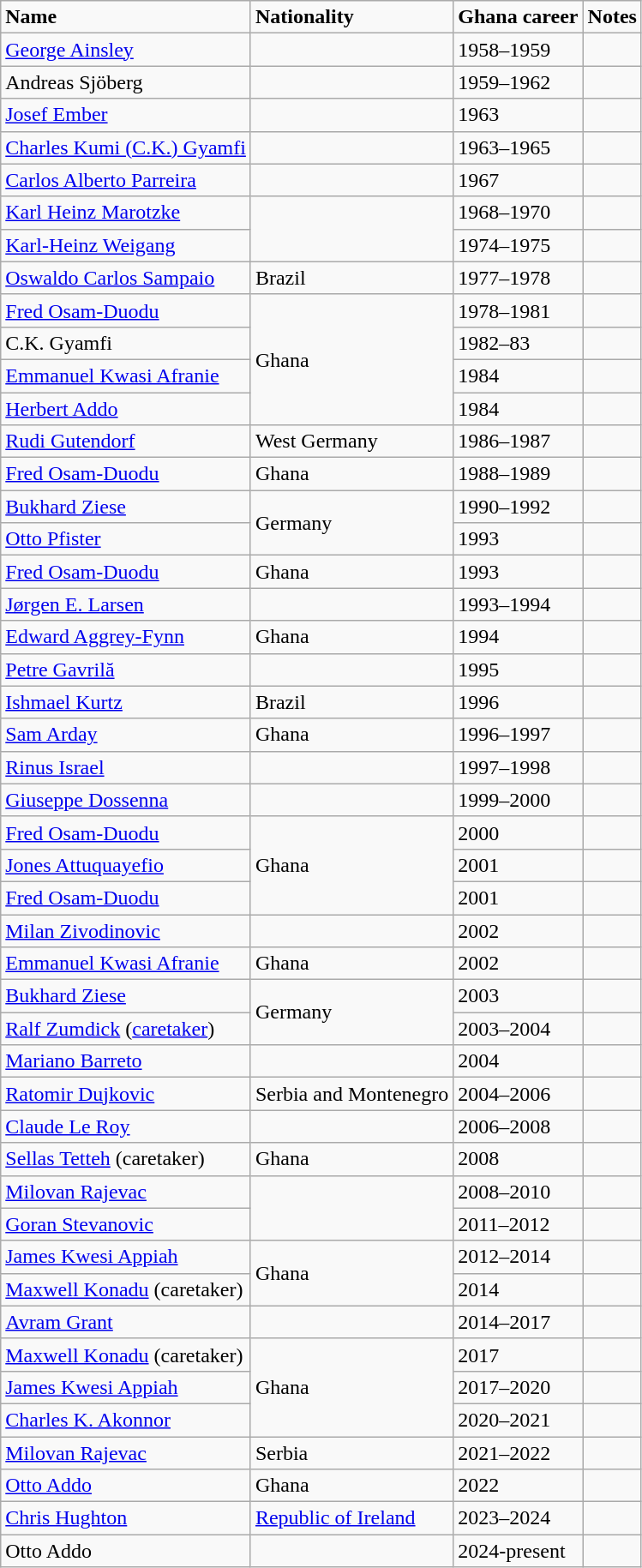<table class="wikitable sortable mw-collapsible">
<tr>
<td><strong>Name</strong></td>
<td><strong>Nationality</strong></td>
<td><strong>Ghana career</strong></td>
<td><strong>Notes</strong></td>
</tr>
<tr>
<td><a href='#'>George Ainsley</a></td>
<td></td>
<td>1958–1959</td>
<td></td>
</tr>
<tr>
<td>Andreas Sjöberg</td>
<td></td>
<td>1959–1962</td>
<td></td>
</tr>
<tr>
<td><a href='#'>Josef Ember</a></td>
<td></td>
<td>1963</td>
<td></td>
</tr>
<tr>
<td><a href='#'>Charles Kumi (C.K.) Gyamfi</a></td>
<td></td>
<td>1963–1965</td>
<td></td>
</tr>
<tr>
<td><a href='#'>Carlos Alberto Parreira</a></td>
<td></td>
<td>1967</td>
<td></td>
</tr>
<tr>
<td><a href='#'>Karl Heinz Marotzke</a></td>
<td rowspan=2></td>
<td>1968–1970</td>
<td></td>
</tr>
<tr>
<td><a href='#'>Karl-Heinz Weigang</a></td>
<td>1974–1975</td>
<td></td>
</tr>
<tr>
<td><a href='#'>Oswaldo Carlos Sampaio</a></td>
<td> Brazil</td>
<td>1977–1978</td>
<td></td>
</tr>
<tr>
<td><a href='#'>Fred Osam-Duodu</a></td>
<td rowspan=4> Ghana</td>
<td>1978–1981</td>
<td></td>
</tr>
<tr>
<td>C.K. Gyamfi</td>
<td>1982–83</td>
<td></td>
</tr>
<tr>
<td><a href='#'>Emmanuel Kwasi Afranie</a></td>
<td>1984</td>
<td></td>
</tr>
<tr>
<td><a href='#'>Herbert Addo</a></td>
<td>1984</td>
<td></td>
</tr>
<tr>
<td><a href='#'>Rudi Gutendorf</a></td>
<td> West Germany</td>
<td>1986–1987</td>
<td></td>
</tr>
<tr>
<td><a href='#'>Fred Osam-Duodu</a></td>
<td> Ghana</td>
<td>1988–1989</td>
<td></td>
</tr>
<tr>
<td><a href='#'>Bukhard Ziese</a></td>
<td rowspan=2> Germany</td>
<td>1990–1992</td>
<td></td>
</tr>
<tr>
<td><a href='#'>Otto Pfister</a></td>
<td>1993</td>
<td></td>
</tr>
<tr>
<td><a href='#'>Fred Osam-Duodu</a></td>
<td> Ghana</td>
<td>1993</td>
<td></td>
</tr>
<tr>
<td><a href='#'>Jørgen E. Larsen</a></td>
<td></td>
<td>1993–1994</td>
<td></td>
</tr>
<tr>
<td><a href='#'>Edward Aggrey-Fynn</a></td>
<td> Ghana</td>
<td>1994</td>
<td></td>
</tr>
<tr>
<td><a href='#'>Petre Gavrilă</a></td>
<td></td>
<td>1995</td>
<td></td>
</tr>
<tr>
<td><a href='#'>Ishmael Kurtz</a></td>
<td> Brazil</td>
<td>1996</td>
<td></td>
</tr>
<tr>
<td><a href='#'>Sam Arday</a></td>
<td> Ghana</td>
<td>1996–1997</td>
<td></td>
</tr>
<tr>
<td><a href='#'>Rinus Israel</a></td>
<td></td>
<td>1997–1998</td>
<td></td>
</tr>
<tr>
<td><a href='#'>Giuseppe Dossenna</a></td>
<td></td>
<td>1999–2000</td>
<td></td>
</tr>
<tr>
<td><a href='#'>Fred Osam-Duodu</a></td>
<td rowspan=3> Ghana</td>
<td>2000</td>
<td></td>
</tr>
<tr>
<td><a href='#'>Jones Attuquayefio</a></td>
<td>2001</td>
<td></td>
</tr>
<tr>
<td><a href='#'>Fred Osam-Duodu</a></td>
<td>2001</td>
<td></td>
</tr>
<tr>
<td><a href='#'>Milan Zivodinovic</a></td>
<td></td>
<td>2002</td>
<td></td>
</tr>
<tr>
<td><a href='#'>Emmanuel Kwasi Afranie</a></td>
<td> Ghana</td>
<td>2002</td>
<td></td>
</tr>
<tr>
<td><a href='#'>Bukhard Ziese</a></td>
<td rowspan=2> Germany</td>
<td>2003</td>
<td></td>
</tr>
<tr>
<td><a href='#'>Ralf Zumdick</a> (<a href='#'>caretaker</a>)</td>
<td>2003–2004</td>
<td></td>
</tr>
<tr>
<td><a href='#'>Mariano Barreto</a></td>
<td></td>
<td>2004</td>
<td></td>
</tr>
<tr>
<td><a href='#'>Ratomir Dujkovic</a></td>
<td> Serbia and Montenegro</td>
<td>2004–2006</td>
<td></td>
</tr>
<tr>
<td><a href='#'>Claude Le Roy</a></td>
<td></td>
<td>2006–2008</td>
<td></td>
</tr>
<tr>
<td><a href='#'>Sellas Tetteh</a> (caretaker)</td>
<td> Ghana</td>
<td>2008</td>
<td></td>
</tr>
<tr>
<td><a href='#'>Milovan Rajevac</a></td>
<td rowspan=2></td>
<td>2008–2010</td>
<td></td>
</tr>
<tr>
<td><a href='#'>Goran Stevanovic</a></td>
<td>2011–2012</td>
<td></td>
</tr>
<tr>
<td><a href='#'>James Kwesi Appiah</a></td>
<td rowspan=2> Ghana</td>
<td>2012–2014</td>
<td></td>
</tr>
<tr>
<td><a href='#'>Maxwell Konadu</a> (caretaker)</td>
<td>2014</td>
<td></td>
</tr>
<tr>
<td><a href='#'>Avram Grant</a></td>
<td></td>
<td>2014–2017</td>
<td></td>
</tr>
<tr>
<td><a href='#'>Maxwell Konadu</a> (caretaker)</td>
<td rowspan=3> Ghana</td>
<td>2017</td>
<td></td>
</tr>
<tr>
<td><a href='#'>James Kwesi Appiah</a></td>
<td>2017–2020</td>
<td></td>
</tr>
<tr>
<td><a href='#'>Charles K. Akonnor</a></td>
<td>2020–2021</td>
<td></td>
</tr>
<tr>
<td><a href='#'>Milovan Rajevac</a></td>
<td> Serbia</td>
<td>2021–2022</td>
<td></td>
</tr>
<tr>
<td><a href='#'>Otto Addo</a></td>
<td> Ghana</td>
<td>2022</td>
<td></td>
</tr>
<tr>
<td><a href='#'>Chris Hughton</a></td>
<td> <a href='#'>Republic of Ireland</a></td>
<td>2023–2024</td>
<td></td>
</tr>
<tr>
<td>Otto Addo</td>
<td></td>
<td>2024-present</td>
<td></td>
</tr>
</table>
